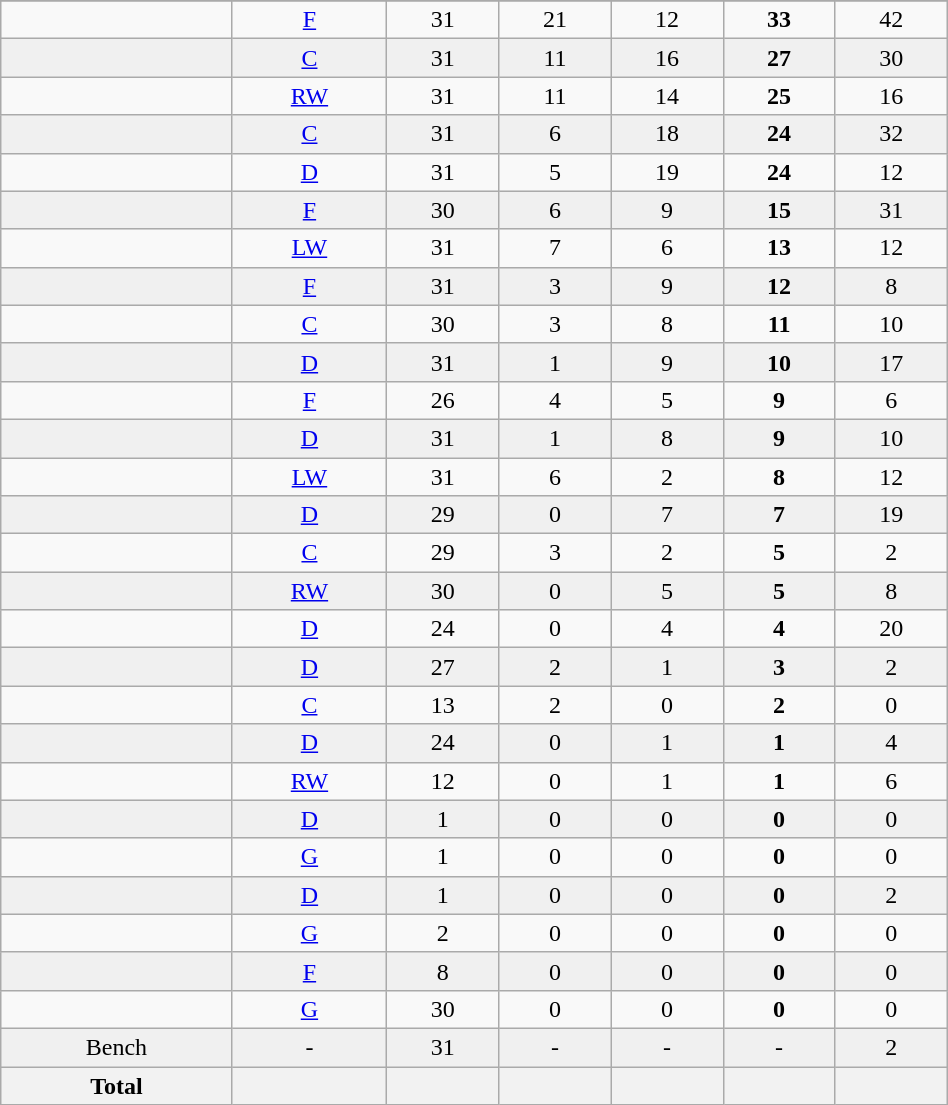<table class="wikitable sortable" width=50%>
<tr align="center">
</tr>
<tr align="center" bgcolor="">
<td></td>
<td><a href='#'>F</a></td>
<td>31</td>
<td>21</td>
<td>12</td>
<td><strong>33</strong></td>
<td>42</td>
</tr>
<tr align="center" bgcolor="f0f0f0">
<td></td>
<td><a href='#'>C</a></td>
<td>31</td>
<td>11</td>
<td>16</td>
<td><strong>27</strong></td>
<td>30</td>
</tr>
<tr align="center" bgcolor="">
<td></td>
<td><a href='#'>RW</a></td>
<td>31</td>
<td>11</td>
<td>14</td>
<td><strong>25</strong></td>
<td>16</td>
</tr>
<tr align="center" bgcolor="f0f0f0">
<td></td>
<td><a href='#'>C</a></td>
<td>31</td>
<td>6</td>
<td>18</td>
<td><strong>24</strong></td>
<td>32</td>
</tr>
<tr align="center" bgcolor="">
<td></td>
<td><a href='#'>D</a></td>
<td>31</td>
<td>5</td>
<td>19</td>
<td><strong>24</strong></td>
<td>12</td>
</tr>
<tr align="center" bgcolor="f0f0f0">
<td></td>
<td><a href='#'>F</a></td>
<td>30</td>
<td>6</td>
<td>9</td>
<td><strong>15</strong></td>
<td>31</td>
</tr>
<tr align="center" bgcolor="">
<td></td>
<td><a href='#'>LW</a></td>
<td>31</td>
<td>7</td>
<td>6</td>
<td><strong>13</strong></td>
<td>12</td>
</tr>
<tr align="center" bgcolor="f0f0f0">
<td></td>
<td><a href='#'>F</a></td>
<td>31</td>
<td>3</td>
<td>9</td>
<td><strong>12</strong></td>
<td>8</td>
</tr>
<tr align="center" bgcolor="">
<td></td>
<td><a href='#'>C</a></td>
<td>30</td>
<td>3</td>
<td>8</td>
<td><strong>11</strong></td>
<td>10</td>
</tr>
<tr align="center" bgcolor="f0f0f0">
<td></td>
<td><a href='#'>D</a></td>
<td>31</td>
<td>1</td>
<td>9</td>
<td><strong>10</strong></td>
<td>17</td>
</tr>
<tr align="center" bgcolor="">
<td></td>
<td><a href='#'>F</a></td>
<td>26</td>
<td>4</td>
<td>5</td>
<td><strong>9</strong></td>
<td>6</td>
</tr>
<tr align="center" bgcolor="f0f0f0">
<td></td>
<td><a href='#'>D</a></td>
<td>31</td>
<td>1</td>
<td>8</td>
<td><strong>9</strong></td>
<td>10</td>
</tr>
<tr align="center" bgcolor="">
<td></td>
<td><a href='#'>LW</a></td>
<td>31</td>
<td>6</td>
<td>2</td>
<td><strong>8</strong></td>
<td>12</td>
</tr>
<tr align="center" bgcolor="f0f0f0">
<td></td>
<td><a href='#'>D</a></td>
<td>29</td>
<td>0</td>
<td>7</td>
<td><strong>7</strong></td>
<td>19</td>
</tr>
<tr align="center" bgcolor="">
<td></td>
<td><a href='#'>C</a></td>
<td>29</td>
<td>3</td>
<td>2</td>
<td><strong>5</strong></td>
<td>2</td>
</tr>
<tr align="center" bgcolor="f0f0f0">
<td></td>
<td><a href='#'>RW</a></td>
<td>30</td>
<td>0</td>
<td>5</td>
<td><strong>5</strong></td>
<td>8</td>
</tr>
<tr align="center" bgcolor="">
<td></td>
<td><a href='#'>D</a></td>
<td>24</td>
<td>0</td>
<td>4</td>
<td><strong>4</strong></td>
<td>20</td>
</tr>
<tr align="center" bgcolor="f0f0f0">
<td></td>
<td><a href='#'>D</a></td>
<td>27</td>
<td>2</td>
<td>1</td>
<td><strong>3</strong></td>
<td>2</td>
</tr>
<tr align="center" bgcolor="">
<td></td>
<td><a href='#'>C</a></td>
<td>13</td>
<td>2</td>
<td>0</td>
<td><strong>2</strong></td>
<td>0</td>
</tr>
<tr align="center" bgcolor="f0f0f0">
<td></td>
<td><a href='#'>D</a></td>
<td>24</td>
<td>0</td>
<td>1</td>
<td><strong>1</strong></td>
<td>4</td>
</tr>
<tr align="center" bgcolor="">
<td></td>
<td><a href='#'>RW</a></td>
<td>12</td>
<td>0</td>
<td>1</td>
<td><strong>1</strong></td>
<td>6</td>
</tr>
<tr align="center" bgcolor="f0f0f0">
<td></td>
<td><a href='#'>D</a></td>
<td>1</td>
<td>0</td>
<td>0</td>
<td><strong>0</strong></td>
<td>0</td>
</tr>
<tr align="center" bgcolor="">
<td></td>
<td><a href='#'>G</a></td>
<td>1</td>
<td>0</td>
<td>0</td>
<td><strong>0</strong></td>
<td>0</td>
</tr>
<tr align="center" bgcolor="f0f0f0">
<td></td>
<td><a href='#'>D</a></td>
<td>1</td>
<td>0</td>
<td>0</td>
<td><strong>0</strong></td>
<td>2</td>
</tr>
<tr align="center" bgcolor="">
<td></td>
<td><a href='#'>G</a></td>
<td>2</td>
<td>0</td>
<td>0</td>
<td><strong>0</strong></td>
<td>0</td>
</tr>
<tr align="center" bgcolor="f0f0f0">
<td></td>
<td><a href='#'>F</a></td>
<td>8</td>
<td>0</td>
<td>0</td>
<td><strong>0</strong></td>
<td>0</td>
</tr>
<tr align="center" bgcolor="">
<td></td>
<td><a href='#'>G</a></td>
<td>30</td>
<td>0</td>
<td>0</td>
<td><strong>0</strong></td>
<td>0</td>
</tr>
<tr align="center" bgcolor="f0f0f0">
<td>Bench</td>
<td>-</td>
<td>31</td>
<td>-</td>
<td>-</td>
<td>-</td>
<td>2</td>
</tr>
<tr>
<th>Total</th>
<th></th>
<th></th>
<th></th>
<th></th>
<th></th>
<th></th>
</tr>
</table>
